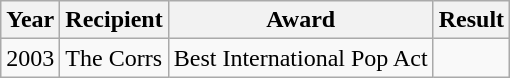<table class="wikitable">
<tr>
<th>Year</th>
<th>Recipient</th>
<th>Award</th>
<th>Result</th>
</tr>
<tr>
<td>2003</td>
<td>The Corrs</td>
<td>Best International Pop Act</td>
<td></td>
</tr>
</table>
